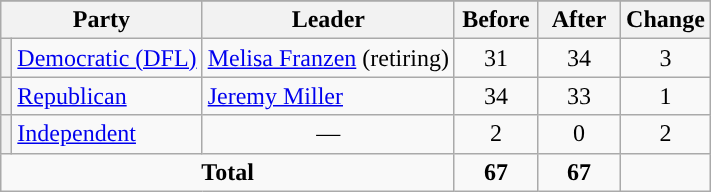<table class="wikitable" style="text-align:center;">
<tr>
</tr>
<tr>
<th colspan=2>Party</th>
<th>Leader</th>
<th style="width:3em">Before</th>
<th style="width:3em">After</th>
<th style="width:3em">Change</th>
</tr>
<tr>
<th style="background-color:"></th>
<td style="text-align:left;"><a href='#'>Democratic (DFL)</a></td>
<td style="text-align:left;"><a href='#'>Melisa Franzen</a> (retiring)</td>
<td>31</td>
<td>34</td>
<td>3</td>
</tr>
<tr>
<th style="background-color:"></th>
<td style="text-align:left;"><a href='#'>Republican</a></td>
<td style="text-align:left;"><a href='#'>Jeremy Miller</a></td>
<td>34</td>
<td>33</td>
<td>1</td>
</tr>
<tr>
<th style="background-color:"></th>
<td style="text-align:left;"><a href='#'>Independent</a></td>
<td>—</td>
<td>2</td>
<td>0</td>
<td> 2</td>
</tr>
<tr>
<td colspan=3><strong>Total</strong></td>
<td><strong>67</strong></td>
<td><strong>67</strong></td>
<td></td>
</tr>
</table>
